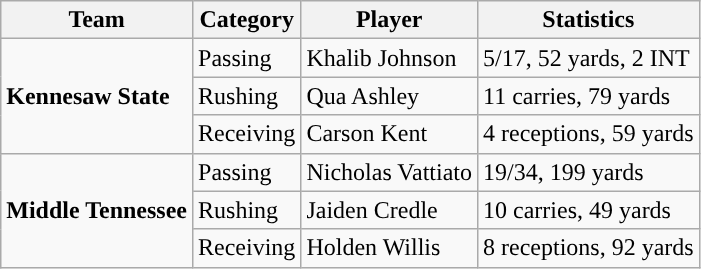<table class="wikitable" style="float: left;">
<tr>
<th>Team</th>
<th>Category</th>
<th>Player</th>
<th>Statistics</th>
</tr>
<tr>
<td rowspan=3><strong>Kennesaw State</strong></td>
<td>Passing</td>
<td>Khalib Johnson</td>
<td>5/17, 52 yards, 2 INT</td>
</tr>
<tr>
<td>Rushing</td>
<td>Qua Ashley</td>
<td>11 carries, 79 yards</td>
</tr>
<tr>
<td>Receiving</td>
<td>Carson Kent</td>
<td>4 receptions, 59 yards</td>
</tr>
<tr>
<td rowspan=3><strong>Middle Tennessee</strong></td>
<td>Passing</td>
<td>Nicholas Vattiato</td>
<td>19/34, 199 yards</td>
</tr>
<tr>
<td>Rushing</td>
<td>Jaiden Credle</td>
<td>10 carries, 49 yards</td>
</tr>
<tr>
<td>Receiving</td>
<td>Holden Willis</td>
<td>8 receptions, 92 yards</td>
</tr>
</table>
